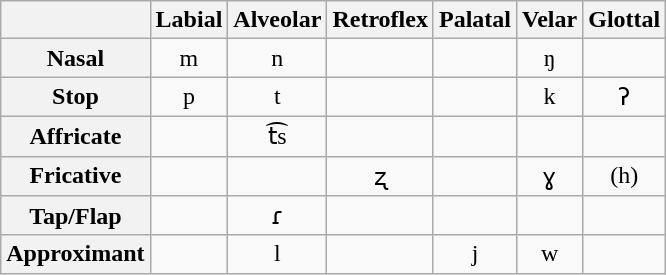<table class="wikitable" style="text-align:center">
<tr>
<th></th>
<th>Labial</th>
<th>Alveolar</th>
<th>Retroflex</th>
<th>Palatal</th>
<th>Velar</th>
<th>Glottal</th>
</tr>
<tr>
<th>Nasal</th>
<td>m</td>
<td>n</td>
<td></td>
<td></td>
<td>ŋ</td>
<td></td>
</tr>
<tr>
<th>Stop</th>
<td>p</td>
<td>t</td>
<td></td>
<td></td>
<td>k</td>
<td>ʔ</td>
</tr>
<tr>
<th>Affricate</th>
<td></td>
<td>t͡s</td>
<td></td>
<td></td>
<td></td>
<td></td>
</tr>
<tr>
<th>Fricative</th>
<td></td>
<td></td>
<td>ʐ</td>
<td></td>
<td>ɣ</td>
<td>(h)</td>
</tr>
<tr>
<th>Tap/Flap</th>
<td></td>
<td>ɾ</td>
<td></td>
<td></td>
<td></td>
<td></td>
</tr>
<tr>
<th>Approximant</th>
<td></td>
<td>l</td>
<td></td>
<td>j</td>
<td>w</td>
<td></td>
</tr>
</table>
